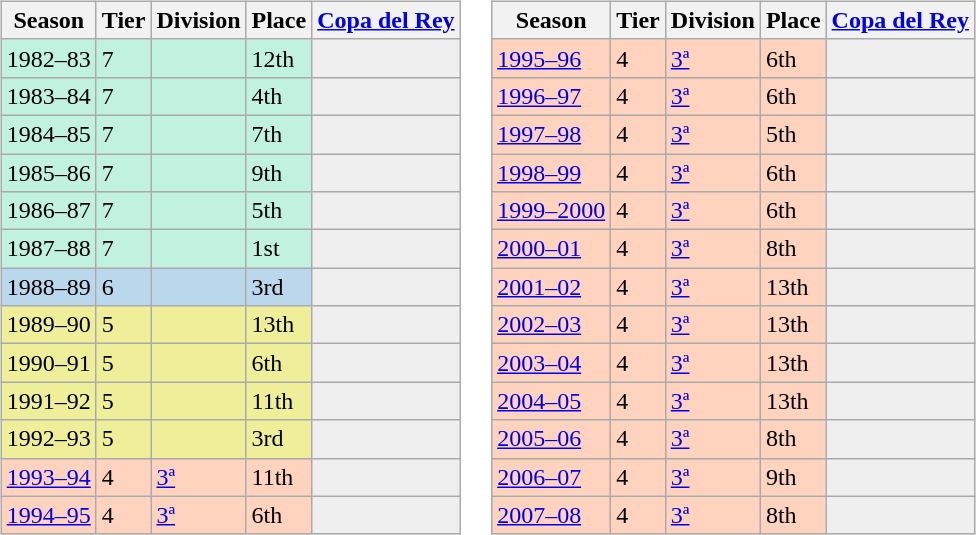<table>
<tr>
<td valign="top" width=0%><br><table class="wikitable">
<tr style="background:#f0f6fa;">
<th>Season</th>
<th>Tier</th>
<th>Division</th>
<th>Place</th>
<th><a href='#'>Copa del Rey</a></th>
</tr>
<tr>
<td style="background:#C0F2DF;">1982–83</td>
<td style="background:#C0F2DF;">7</td>
<td style="background:#C0F2DF;"></td>
<td style="background:#C0F2DF;">12th</td>
<th style="background:#efefef;"></th>
</tr>
<tr>
<td style="background:#C0F2DF;">1983–84</td>
<td style="background:#C0F2DF;">7</td>
<td style="background:#C0F2DF;"></td>
<td style="background:#C0F2DF;">4th</td>
<th style="background:#efefef;"></th>
</tr>
<tr>
<td style="background:#C0F2DF;">1984–85</td>
<td style="background:#C0F2DF;">7</td>
<td style="background:#C0F2DF;"></td>
<td style="background:#C0F2DF;">7th</td>
<th style="background:#efefef;"></th>
</tr>
<tr>
<td style="background:#C0F2DF;">1985–86</td>
<td style="background:#C0F2DF;">7</td>
<td style="background:#C0F2DF;"></td>
<td style="background:#C0F2DF;">9th</td>
<th style="background:#efefef;"></th>
</tr>
<tr>
<td style="background:#C0F2DF;">1986–87</td>
<td style="background:#C0F2DF;">7</td>
<td style="background:#C0F2DF;"></td>
<td style="background:#C0F2DF;">5th</td>
<th style="background:#efefef;"></th>
</tr>
<tr>
<td style="background:#C0F2DF;">1987–88</td>
<td style="background:#C0F2DF;">7</td>
<td style="background:#C0F2DF;"></td>
<td style="background:#C0F2DF;">1st</td>
<th style="background:#efefef;"></th>
</tr>
<tr>
<td style="background:#BBD7EC;">1988–89</td>
<td style="background:#BBD7EC;">6</td>
<td style="background:#BBD7EC;"></td>
<td style="background:#BBD7EC;">3rd</td>
<th style="background:#efefef;"></th>
</tr>
<tr>
<td style="background:#EFEF99;">1989–90</td>
<td style="background:#EFEF99;">5</td>
<td style="background:#EFEF99;"></td>
<td style="background:#EFEF99;">13th</td>
<th style="background:#efefef;"></th>
</tr>
<tr>
<td style="background:#EFEF99;">1990–91</td>
<td style="background:#EFEF99;">5</td>
<td style="background:#EFEF99;"></td>
<td style="background:#EFEF99;">6th</td>
<th style="background:#efefef;"></th>
</tr>
<tr>
<td style="background:#EFEF99;">1991–92</td>
<td style="background:#EFEF99;">5</td>
<td style="background:#EFEF99;"></td>
<td style="background:#EFEF99;">11th</td>
<th style="background:#efefef;"></th>
</tr>
<tr>
<td style="background:#EFEF99;">1992–93</td>
<td style="background:#EFEF99;">5</td>
<td style="background:#EFEF99;"></td>
<td style="background:#EFEF99;">3rd</td>
<th style="background:#efefef;"></th>
</tr>
<tr>
<td style="background:#FFD3BD;"><a href='#'>1993–94</a></td>
<td style="background:#FFD3BD;">4</td>
<td style="background:#FFD3BD;"><a href='#'>3ª</a></td>
<td style="background:#FFD3BD;">11th</td>
<th style="background:#efefef;"></th>
</tr>
<tr>
<td style="background:#FFD3BD;"><a href='#'>1994–95</a></td>
<td style="background:#FFD3BD;">4</td>
<td style="background:#FFD3BD;"><a href='#'>3ª</a></td>
<td style="background:#FFD3BD;">6th</td>
<th style="background:#efefef;"></th>
</tr>
</table>
</td>
<td valign="top" width=0%><br><table class="wikitable">
<tr style="background:#f0f6fa;">
<th>Season</th>
<th>Tier</th>
<th>Division</th>
<th>Place</th>
<th><a href='#'>Copa del Rey</a></th>
</tr>
<tr>
<td style="background:#FFD3BD;"><a href='#'>1995–96</a></td>
<td style="background:#FFD3BD;">4</td>
<td style="background:#FFD3BD;"><a href='#'>3ª</a></td>
<td style="background:#FFD3BD;">6th</td>
<th style="background:#efefef;"></th>
</tr>
<tr>
<td style="background:#FFD3BD;"><a href='#'>1996–97</a></td>
<td style="background:#FFD3BD;">4</td>
<td style="background:#FFD3BD;"><a href='#'>3ª</a></td>
<td style="background:#FFD3BD;">6th</td>
<th style="background:#efefef;"></th>
</tr>
<tr>
<td style="background:#FFD3BD;"><a href='#'>1997–98</a></td>
<td style="background:#FFD3BD;">4</td>
<td style="background:#FFD3BD;"><a href='#'>3ª</a></td>
<td style="background:#FFD3BD;">5th</td>
<th style="background:#efefef;"></th>
</tr>
<tr>
<td style="background:#FFD3BD;"><a href='#'>1998–99</a></td>
<td style="background:#FFD3BD;">4</td>
<td style="background:#FFD3BD;"><a href='#'>3ª</a></td>
<td style="background:#FFD3BD;">6th</td>
<th style="background:#efefef;"></th>
</tr>
<tr>
<td style="background:#FFD3BD;"><a href='#'>1999–2000</a></td>
<td style="background:#FFD3BD;">4</td>
<td style="background:#FFD3BD;"><a href='#'>3ª</a></td>
<td style="background:#FFD3BD;">6th</td>
<th style="background:#efefef;"></th>
</tr>
<tr>
<td style="background:#FFD3BD;"><a href='#'>2000–01</a></td>
<td style="background:#FFD3BD;">4</td>
<td style="background:#FFD3BD;"><a href='#'>3ª</a></td>
<td style="background:#FFD3BD;">8th</td>
<th style="background:#efefef;"></th>
</tr>
<tr>
<td style="background:#FFD3BD;"><a href='#'>2001–02</a></td>
<td style="background:#FFD3BD;">4</td>
<td style="background:#FFD3BD;"><a href='#'>3ª</a></td>
<td style="background:#FFD3BD;">13th</td>
<th style="background:#efefef;"></th>
</tr>
<tr>
<td style="background:#FFD3BD;"><a href='#'>2002–03</a></td>
<td style="background:#FFD3BD;">4</td>
<td style="background:#FFD3BD;"><a href='#'>3ª</a></td>
<td style="background:#FFD3BD;">13th</td>
<th style="background:#efefef;"></th>
</tr>
<tr>
<td style="background:#FFD3BD;"><a href='#'>2003–04</a></td>
<td style="background:#FFD3BD;">4</td>
<td style="background:#FFD3BD;"><a href='#'>3ª</a></td>
<td style="background:#FFD3BD;">13th</td>
<th style="background:#efefef;"></th>
</tr>
<tr>
<td style="background:#FFD3BD;"><a href='#'>2004–05</a></td>
<td style="background:#FFD3BD;">4</td>
<td style="background:#FFD3BD;"><a href='#'>3ª</a></td>
<td style="background:#FFD3BD;">13th</td>
<th style="background:#efefef;"></th>
</tr>
<tr>
<td style="background:#FFD3BD;"><a href='#'>2005–06</a></td>
<td style="background:#FFD3BD;">4</td>
<td style="background:#FFD3BD;"><a href='#'>3ª</a></td>
<td style="background:#FFD3BD;">8th</td>
<th style="background:#efefef;"></th>
</tr>
<tr>
<td style="background:#FFD3BD;"><a href='#'>2006–07</a></td>
<td style="background:#FFD3BD;">4</td>
<td style="background:#FFD3BD;"><a href='#'>3ª</a></td>
<td style="background:#FFD3BD;">9th</td>
<th style="background:#efefef;"></th>
</tr>
<tr>
<td style="background:#FFD3BD;"><a href='#'>2007–08</a></td>
<td style="background:#FFD3BD;">4</td>
<td style="background:#FFD3BD;"><a href='#'>3ª</a></td>
<td style="background:#FFD3BD;">8th</td>
<th style="background:#efefef;"></th>
</tr>
</table>
</td>
</tr>
</table>
